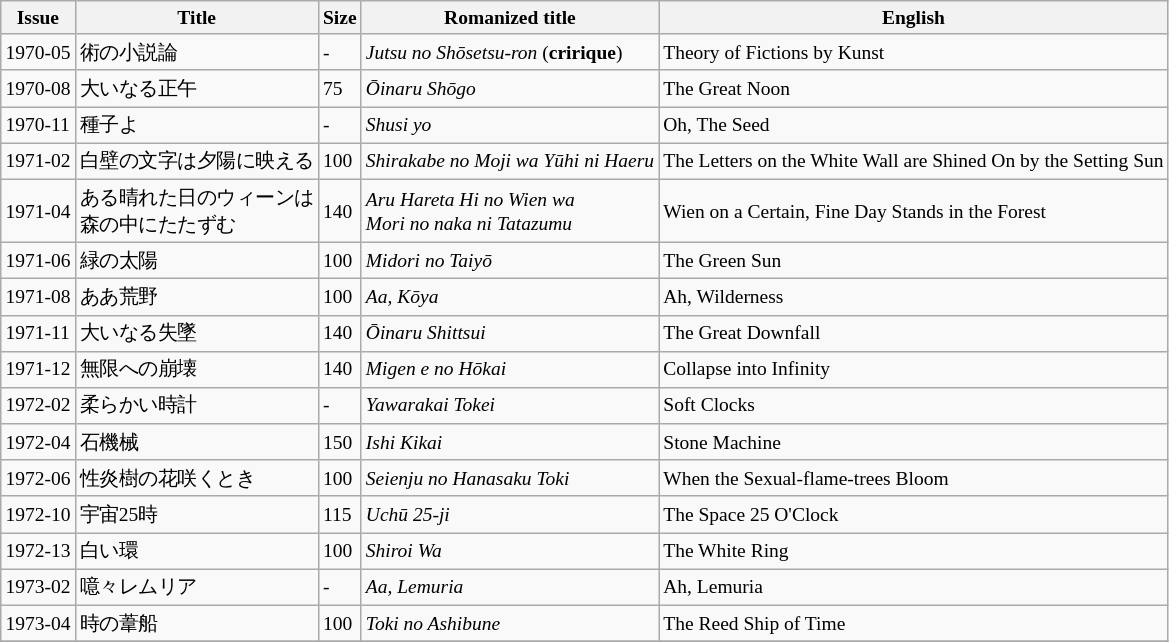<table class="wikitable" style="text-align:left;font-size:small;">
<tr>
<th>Issue</th>
<th>Title</th>
<th>Size</th>
<th>Romanized title</th>
<th>English</th>
</tr>
<tr>
<td>1970-05</td>
<td>術の小説論</td>
<td>-</td>
<td><em>Jutsu no Shōsetsu-ron</em> (<strong>cririque</strong>)</td>
<td>Theory of Fictions by Kunst</td>
</tr>
<tr>
<td>1970-08</td>
<td>大いなる正午</td>
<td>75</td>
<td><em>Ōinaru Shōgo</em></td>
<td>The Great Noon</td>
</tr>
<tr>
<td>1970-11</td>
<td>種子よ</td>
<td>-</td>
<td><em>Shusi yo</em> </td>
<td>Oh, The Seed</td>
</tr>
<tr>
<td>1971-02</td>
<td>白壁の文字は夕陽に映える</td>
<td>100</td>
<td><em>Shirakabe no Moji wa Yūhi ni Haeru</em></td>
<td>The Letters on the White Wall are Shined On by the Setting Sun</td>
</tr>
<tr>
<td>1971-04</td>
<td>ある晴れた日のウィーンは<br>森の中にたたずむ</td>
<td>140</td>
<td><em>Aru Hareta Hi no Wien wa <br>Mori no naka ni Tatazumu</em> </td>
<td>Wien on a Certain, Fine Day Stands in the Forest</td>
</tr>
<tr>
<td>1971-06</td>
<td>緑の太陽</td>
<td>100</td>
<td><em>Midori no Taiyō</em></td>
<td>The Green Sun</td>
</tr>
<tr>
<td>1971-08</td>
<td>ああ荒野</td>
<td>100</td>
<td><em>Aa, Kōya</em></td>
<td>Ah, Wilderness</td>
</tr>
<tr>
<td>1971-11</td>
<td>大いなる失墜</td>
<td>140</td>
<td><em>Ōinaru Shittsui</em></td>
<td>The Great Downfall</td>
</tr>
<tr>
<td>1971-12</td>
<td>無限への崩壊</td>
<td>140</td>
<td><em>Migen e no Hōkai</em></td>
<td>Collapse into Infinity</td>
</tr>
<tr>
<td>1972-02</td>
<td>柔らかい時計</td>
<td>-</td>
<td><em>Yawarakai Tokei</em></td>
<td>Soft Clocks</td>
</tr>
<tr>
<td>1972-04</td>
<td>石機械</td>
<td>150</td>
<td><em>Ishi Kikai</em></td>
<td>Stone Machine</td>
</tr>
<tr>
<td>1972-06</td>
<td>性炎樹の花咲くとき</td>
<td>100</td>
<td><em>Seienju no Hanasaku Toki</em></td>
<td>When the Sexual-flame-trees Bloom</td>
</tr>
<tr>
<td>1972-10</td>
<td>宇宙25時</td>
<td>115</td>
<td><em>Uchū 25-ji</em></td>
<td>The Space 25 O'Clock</td>
</tr>
<tr>
<td>1972-13</td>
<td>白い環</td>
<td>100</td>
<td><em>Shiroi Wa</em></td>
<td>The White Ring</td>
</tr>
<tr>
<td>1973-02</td>
<td>噫々レムリア</td>
<td>-</td>
<td><em>Aa, Lemuria</em></td>
<td>Ah, Lemuria</td>
</tr>
<tr>
<td>1973-04</td>
<td 100>時の葦船 </td>
<td>100</td>
<td><em>Toki no Ashibune</em></td>
<td>The Reed Ship of Time</td>
</tr>
<tr>
</tr>
</table>
